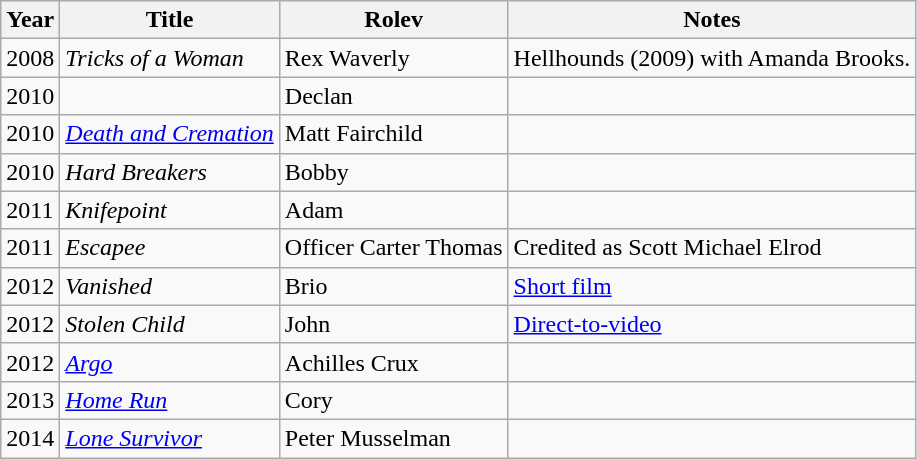<table class = "wikitable sortable">
<tr>
<th>Year</th>
<th>Title</th>
<th>Rolev</th>
<th class = "unsortable">Notes</th>
</tr>
<tr>
<td>2008</td>
<td><em>Tricks of a Woman</em></td>
<td>Rex Waverly</td>
<td>Hellhounds (2009) with Amanda Brooks.</td>
</tr>
<tr>
<td>2010</td>
<td><em></em></td>
<td>Declan</td>
<td></td>
</tr>
<tr>
<td>2010</td>
<td><em><a href='#'>Death and Cremation</a></em></td>
<td>Matt Fairchild</td>
<td></td>
</tr>
<tr>
<td>2010</td>
<td><em>Hard Breakers</em></td>
<td>Bobby</td>
<td></td>
</tr>
<tr>
<td>2011</td>
<td><em>Knifepoint</em></td>
<td>Adam</td>
<td></td>
</tr>
<tr>
<td>2011</td>
<td><em>Escapee</em></td>
<td>Officer Carter Thomas</td>
<td>Credited as Scott Michael Elrod</td>
</tr>
<tr>
<td>2012</td>
<td><em>Vanished</em></td>
<td>Brio</td>
<td><a href='#'>Short film</a></td>
</tr>
<tr>
<td>2012</td>
<td><em>Stolen Child</em></td>
<td>John</td>
<td><a href='#'>Direct-to-video</a></td>
</tr>
<tr>
<td>2012</td>
<td><em><a href='#'>Argo</a></em></td>
<td>Achilles Crux</td>
<td></td>
</tr>
<tr>
<td>2013</td>
<td><em><a href='#'>Home Run</a></em></td>
<td>Cory</td>
<td></td>
</tr>
<tr>
<td>2014</td>
<td><em><a href='#'>Lone Survivor</a></em></td>
<td>Peter Musselman</td>
<td></td>
</tr>
</table>
